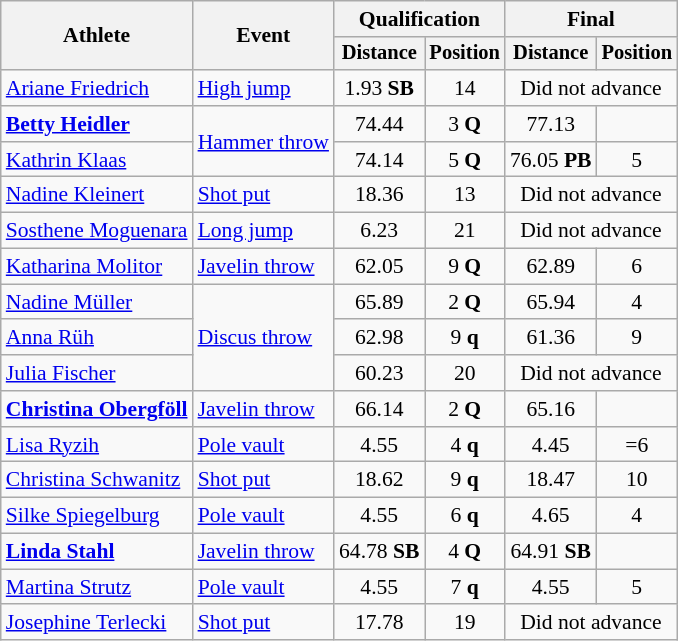<table class=wikitable style="font-size:90%">
<tr>
<th rowspan="2">Athlete</th>
<th rowspan="2">Event</th>
<th colspan="2">Qualification</th>
<th colspan="2">Final</th>
</tr>
<tr style="font-size:95%">
<th>Distance</th>
<th>Position</th>
<th>Distance</th>
<th>Position</th>
</tr>
<tr align=center>
<td align=left><a href='#'>Ariane Friedrich</a></td>
<td align=left><a href='#'>High jump</a></td>
<td>1.93 <strong>SB</strong></td>
<td>14</td>
<td colspan=2>Did not advance</td>
</tr>
<tr align=center>
<td align=left><strong><a href='#'>Betty Heidler</a></strong></td>
<td align=left rowspan=2><a href='#'>Hammer throw</a></td>
<td>74.44</td>
<td>3 <strong>Q</strong></td>
<td>77.13</td>
<td></td>
</tr>
<tr align=center>
<td align=left><a href='#'>Kathrin Klaas</a></td>
<td>74.14</td>
<td>5 <strong>Q</strong></td>
<td>76.05 <strong>PB</strong></td>
<td>5</td>
</tr>
<tr align=center>
<td align=left><a href='#'>Nadine Kleinert</a></td>
<td align=left><a href='#'>Shot put</a></td>
<td>18.36</td>
<td>13</td>
<td colspan=2>Did not advance</td>
</tr>
<tr align=center>
<td align=left><a href='#'>Sosthene Moguenara</a></td>
<td align=left><a href='#'>Long jump</a></td>
<td>6.23</td>
<td>21</td>
<td colspan=2>Did not advance</td>
</tr>
<tr align=center>
<td align=left><a href='#'>Katharina Molitor</a></td>
<td align=left><a href='#'>Javelin throw</a></td>
<td>62.05</td>
<td>9 <strong>Q</strong></td>
<td>62.89</td>
<td>6</td>
</tr>
<tr align=center>
<td align=left><a href='#'>Nadine Müller</a></td>
<td align=left rowspan=3><a href='#'>Discus throw</a></td>
<td>65.89</td>
<td>2 <strong>Q</strong></td>
<td>65.94</td>
<td>4</td>
</tr>
<tr align=center>
<td align=left><a href='#'>Anna Rüh</a></td>
<td>62.98</td>
<td>9 <strong>q</strong></td>
<td>61.36</td>
<td>9</td>
</tr>
<tr align=center>
<td align=left><a href='#'>Julia Fischer</a></td>
<td>60.23</td>
<td>20</td>
<td colspan=2>Did not advance</td>
</tr>
<tr align=center>
<td align=left><strong><a href='#'>Christina Obergföll</a></strong></td>
<td align=left><a href='#'>Javelin throw</a></td>
<td>66.14</td>
<td>2 <strong>Q</strong></td>
<td>65.16</td>
<td></td>
</tr>
<tr align=center>
<td align=left><a href='#'>Lisa Ryzih</a></td>
<td align=left><a href='#'>Pole vault</a></td>
<td>4.55</td>
<td>4 <strong>q</strong></td>
<td>4.45</td>
<td>=6</td>
</tr>
<tr align=center>
<td align=left><a href='#'>Christina Schwanitz</a></td>
<td align=left><a href='#'>Shot put</a></td>
<td>18.62</td>
<td>9 <strong>q</strong></td>
<td>18.47</td>
<td>10</td>
</tr>
<tr align=center>
<td align=left><a href='#'>Silke Spiegelburg</a></td>
<td align=left><a href='#'>Pole vault</a></td>
<td>4.55</td>
<td>6 <strong>q</strong></td>
<td>4.65</td>
<td>4</td>
</tr>
<tr align=center>
<td align=left><strong><a href='#'>Linda Stahl</a></strong></td>
<td align=left><a href='#'>Javelin throw</a></td>
<td>64.78 <strong>SB</strong></td>
<td>4 <strong>Q</strong></td>
<td>64.91 <strong>SB</strong></td>
<td></td>
</tr>
<tr align=center>
<td align=left><a href='#'>Martina Strutz</a></td>
<td align=left><a href='#'>Pole vault</a></td>
<td>4.55</td>
<td>7 <strong>q</strong></td>
<td>4.55</td>
<td>5</td>
</tr>
<tr align=center>
<td align=left><a href='#'>Josephine Terlecki</a></td>
<td align=left><a href='#'>Shot put</a></td>
<td>17.78</td>
<td>19</td>
<td colspan=2>Did not advance</td>
</tr>
</table>
